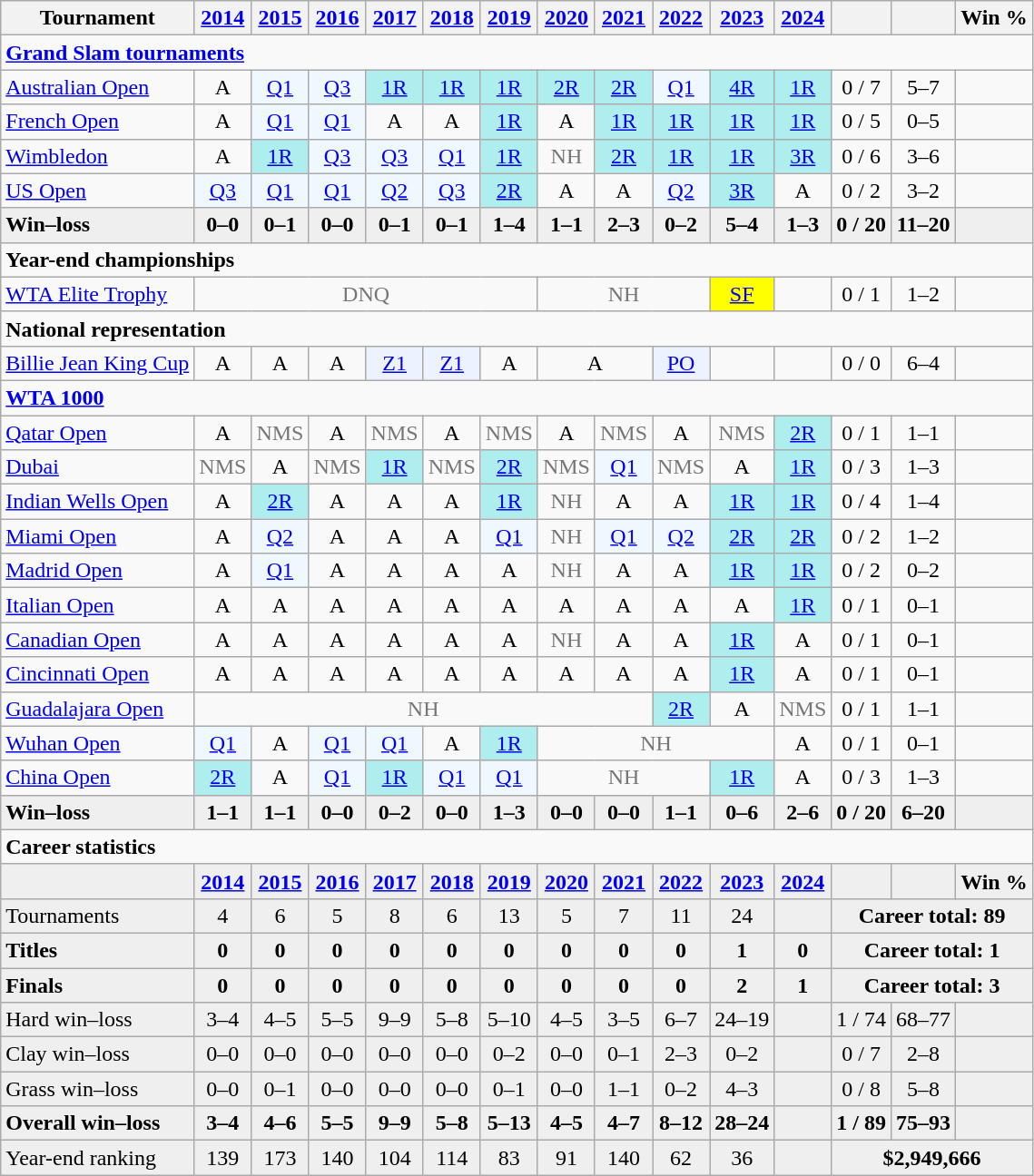<table class=wikitable nowrap style=text-align:center>
<tr>
<th>Tournament</th>
<th><a href='#'>2014</a></th>
<th><a href='#'>2015</a></th>
<th><a href='#'>2016</a></th>
<th><a href='#'>2017</a></th>
<th><a href='#'>2018</a></th>
<th><a href='#'>2019</a></th>
<th><a href='#'>2020</a></th>
<th><a href='#'>2021</a></th>
<th><a href='#'>2022</a></th>
<th><a href='#'>2023</a></th>
<th><a href='#'>2024</a></th>
<th></th>
<th></th>
<th>Win %</th>
</tr>
<tr>
<td colspan=15 align=left><strong><a href='#'>Grand Slam tournaments</a></strong></td>
</tr>
<tr>
<td style=text-align:left><a href='#'>Australian Open</a></td>
<td>A</td>
<td style=background:#f0f8ff><a href='#'>Q1</a></td>
<td style=background:#f0f8ff><a href='#'>Q3</a></td>
<td style=background:#afeeee><a href='#'>1R</a></td>
<td style=background:#afeeee><a href='#'>1R</a></td>
<td style=background:#afeeee><a href='#'>1R</a></td>
<td style=background:#afeeee><a href='#'>2R</a></td>
<td style=background:#afeeee><a href='#'>2R</a></td>
<td style=background:#f0f8ff><a href='#'>Q1</a></td>
<td style=background:#afeeee><a href='#'>4R</a></td>
<td style=background:#afeeee><a href='#'>1R</a></td>
<td>0 / 7</td>
<td>5–7</td>
<td></td>
</tr>
<tr>
<td style=text-align:left><a href='#'>French Open</a></td>
<td>A</td>
<td style=background:#f0f8ff><a href='#'>Q1</a></td>
<td style=background:#f0f8ff><a href='#'>Q1</a></td>
<td>A</td>
<td>A</td>
<td style=background:#afeeee><a href='#'>1R</a></td>
<td>A</td>
<td style=background:#afeeee><a href='#'>1R</a></td>
<td style=background:#afeeee><a href='#'>1R</a></td>
<td style=background:#afeeee><a href='#'>1R</a></td>
<td style=background:#afeeee><a href='#'>1R</a></td>
<td>0 / 5</td>
<td>0–5</td>
<td></td>
</tr>
<tr>
<td style=text-align:left><a href='#'>Wimbledon</a></td>
<td>A</td>
<td style=background:#afeeee><a href='#'>1R</a></td>
<td style=background:#f0f8ff><a href='#'>Q3</a></td>
<td style=background:#f0f8ff><a href='#'>Q3</a></td>
<td style=background:#f0f8ff><a href='#'>Q1</a></td>
<td style=background:#afeeee><a href='#'>1R</a></td>
<td style=color:#767676>NH</td>
<td style=background:#afeeee><a href='#'>2R</a></td>
<td style=background:#afeeee><a href='#'>1R</a></td>
<td style=background:#afeeee><a href='#'>1R</a></td>
<td style=background:#afeeee><a href='#'>3R</a></td>
<td>0 / 6</td>
<td>3–6</td>
<td></td>
</tr>
<tr>
<td style=text-align:left><a href='#'>US Open</a></td>
<td style=background:#f0f8ff><a href='#'>Q3</a></td>
<td style=background:#f0f8ff><a href='#'>Q1</a></td>
<td style=background:#f0f8ff><a href='#'>Q1</a></td>
<td style=background:#f0f8ff><a href='#'>Q2</a></td>
<td style=background:#f0f8ff><a href='#'>Q3</a></td>
<td style=background:#afeeee><a href='#'>2R</a></td>
<td>A</td>
<td>A</td>
<td style=background:#f0f8ff><a href='#'>Q2</a></td>
<td style=background:#afeeee><a href='#'>3R</a></td>
<td>A</td>
<td>0 / 2</td>
<td>3–2</td>
<td></td>
</tr>
<tr style=background:#efefef;font-weight:bold>
<td style=text-align:left>Win–loss</td>
<td>0–0</td>
<td>0–1</td>
<td>0–0</td>
<td>0–1</td>
<td>0–1</td>
<td>1–4</td>
<td>1–1</td>
<td>2–3</td>
<td>0–2</td>
<td>5–4</td>
<td>1–3</td>
<td>0 / 20</td>
<td>11–20</td>
<td></td>
</tr>
<tr>
<td colspan=15 style=text-align:left><strong>Year-end championships</strong></td>
</tr>
<tr>
<td style=text-align:left><a href='#'>WTA Elite Trophy</a></td>
<td colspan=6 style=color:#767676>DNQ</td>
<td colspan=3 style=color:#767676>NH</td>
<td style=background:yellow><a href='#'>SF</a></td>
<td></td>
<td>0 / 1</td>
<td>1–2</td>
<td></td>
</tr>
<tr>
<td colspan=15 style=text-align:left><strong>National representation</strong></td>
</tr>
<tr>
<td style=text-align:left><a href='#'>Billie Jean King Cup</a></td>
<td>A</td>
<td>A</td>
<td>A</td>
<td style=background:#ecf2ff><a href='#'>Z1</a></td>
<td style=background:#ecf2ff><a href='#'>Z1</a></td>
<td>A</td>
<td colspan=2>A</td>
<td style=background:#ecf2ff><a href='#'>PO</a></td>
<td></td>
<td></td>
<td>0 / 0</td>
<td>6–4</td>
<td></td>
</tr>
<tr>
<td colspan=15 align=left><strong><a href='#'>WTA 1000</a></strong></td>
</tr>
<tr>
<td style=text-align:left><a href='#'>Qatar Open</a></td>
<td>A</td>
<td style=color:#767676>NMS</td>
<td>A</td>
<td style=color:#767676>NMS</td>
<td>A</td>
<td style=color:#767676>NMS</td>
<td>A</td>
<td style=color:#767676>NMS</td>
<td>A</td>
<td style=color:#767676>NMS</td>
<td style=background:#afeeee><a href='#'>2R</a></td>
<td>0 / 1</td>
<td>1–1</td>
<td></td>
</tr>
<tr>
<td style=text-align:left><a href='#'>Dubai</a></td>
<td style=color:#767676>NMS</td>
<td>A</td>
<td style=color:#767676>NMS</td>
<td style=background:#afeeee><a href='#'>1R</a></td>
<td style=color:#767676>NMS</td>
<td style=background:#afeeee><a href='#'>2R</a></td>
<td style=color:#767676>NMS</td>
<td style=background:#f0f8ff><a href='#'>Q1</a></td>
<td style=color:#767676>NMS</td>
<td>A</td>
<td style=background:#afeeee><a href='#'>1R</a></td>
<td>0 / 3</td>
<td>1–3</td>
<td></td>
</tr>
<tr>
<td style=text-align:left><a href='#'>Indian Wells Open</a></td>
<td>A</td>
<td style=background:#afeeee><a href='#'>2R</a></td>
<td>A</td>
<td>A</td>
<td>A</td>
<td style=background:#afeeee><a href='#'>1R</a></td>
<td style=color:#767676>NH</td>
<td>A</td>
<td>A</td>
<td style=background:#afeeee><a href='#'>1R</a></td>
<td style=background:#afeeee><a href='#'>1R</a></td>
<td>0 / 4</td>
<td>1–4</td>
<td></td>
</tr>
<tr>
<td style=text-align:left><a href='#'>Miami Open</a></td>
<td>A</td>
<td style=background:#f0f8ff><a href='#'>Q2</a></td>
<td>A</td>
<td>A</td>
<td>A</td>
<td style=background:#f0f8ff><a href='#'>Q1</a></td>
<td style=color:#767676>NH</td>
<td style=background:#f0f8ff><a href='#'>Q1</a></td>
<td style=background:#f0f8ff><a href='#'>Q2</a></td>
<td style=background:#afeeee><a href='#'>2R</a></td>
<td style=background:#afeeee><a href='#'>2R</a></td>
<td>0 / 2</td>
<td>1–2</td>
<td></td>
</tr>
<tr>
<td style=text-align:left><a href='#'>Madrid Open</a></td>
<td>A</td>
<td style=background:#f0f8ff><a href='#'>Q1</a></td>
<td>A</td>
<td>A</td>
<td>A</td>
<td>A</td>
<td style=color:#767676>NH</td>
<td>A</td>
<td>A</td>
<td style=background:#afeeee><a href='#'>1R</a></td>
<td style=background:#afeeee><a href='#'>1R</a></td>
<td>0 / 2</td>
<td>0–2</td>
<td></td>
</tr>
<tr>
<td style=text-align:left><a href='#'>Italian Open</a></td>
<td>A</td>
<td>A</td>
<td>A</td>
<td>A</td>
<td>A</td>
<td>A</td>
<td>A</td>
<td>A</td>
<td>A</td>
<td>A</td>
<td style=background:#afeeee><a href='#'>1R</a></td>
<td>0 / 1</td>
<td>0–1</td>
<td></td>
</tr>
<tr>
<td style=text-align:left><a href='#'>Canadian Open</a></td>
<td>A</td>
<td>A</td>
<td>A</td>
<td>A</td>
<td>A</td>
<td>A</td>
<td style=color:#767676>NH</td>
<td>A</td>
<td>A</td>
<td style=background:#afeeee><a href='#'>1R</a></td>
<td>A</td>
<td>0 / 1</td>
<td>0–1</td>
<td></td>
</tr>
<tr>
<td style=text-align:left><a href='#'>Cincinnati Open</a></td>
<td>A</td>
<td>A</td>
<td>A</td>
<td>A</td>
<td>A</td>
<td>A</td>
<td>A</td>
<td>A</td>
<td>A</td>
<td style=background:#afeeee><a href='#'>1R</a></td>
<td>A</td>
<td>0 / 1</td>
<td>0–1</td>
<td></td>
</tr>
<tr>
<td style=text-align:left><a href='#'>Guadalajara Open</a></td>
<td colspan=8 style=color:#767676>NH</td>
<td style=background:#afeeee><a href='#'>2R</a></td>
<td>A</td>
<td style=color:#767676>NMS</td>
<td>0 / 1</td>
<td>1–1</td>
<td></td>
</tr>
<tr>
<td style=text-align:left><a href='#'>Wuhan Open</a></td>
<td style=background:#f0f8ff><a href='#'>Q1</a></td>
<td>A</td>
<td style=background:#f0f8ff><a href='#'>Q1</a></td>
<td style=background:#f0f8ff><a href='#'>Q1</a></td>
<td>A</td>
<td style=background:#afeeee><a href='#'>1R</a></td>
<td colspan=4 style=color:#767676>NH</td>
<td>A</td>
<td>0 / 1</td>
<td>0–1</td>
<td></td>
</tr>
<tr>
<td style=text-align:left><a href='#'>China Open</a></td>
<td style=background:#afeeee><a href='#'>2R</a></td>
<td>A</td>
<td style=background:#f0f8ff><a href='#'>Q1</a></td>
<td style=background:#afeeee><a href='#'>1R</a></td>
<td style=background:#f0f8ff><a href='#'>Q1</a></td>
<td style=background:#f0f8ff><a href='#'>Q1</a></td>
<td colspan=3 style=color:#767676>NH</td>
<td style=background:#afeeee><a href='#'>1R</a></td>
<td>A</td>
<td>0 / 3</td>
<td>1–3</td>
<td></td>
</tr>
<tr style=font-weight:bold;background:#efefef>
<td style=text-align:left>Win–loss</td>
<td>1–1</td>
<td>1–1</td>
<td>0–0</td>
<td>0–2</td>
<td>0–0</td>
<td>1–3</td>
<td>0–0</td>
<td>0–0</td>
<td>1–1</td>
<td>0–6</td>
<td>2–6</td>
<td>0 / 20</td>
<td>6–20</td>
<td></td>
</tr>
<tr>
<td colspan=15 align=left><strong>Career statistics</strong></td>
</tr>
<tr style=font-weight:bold;background:#efefef>
<td></td>
<td><a href='#'>2014</a></td>
<td><a href='#'>2015</a></td>
<td><a href='#'>2016</a></td>
<td><a href='#'>2017</a></td>
<td><a href='#'>2018</a></td>
<td><a href='#'>2019</a></td>
<td><a href='#'>2020</a></td>
<td><a href='#'>2021</a></td>
<td><a href='#'>2022</a></td>
<td><a href='#'>2023</a></td>
<td><a href='#'>2024</a></td>
<td></td>
<td></td>
<td>Win %</td>
</tr>
<tr style=background:#efefef>
<td style=text-align:left>Tournaments</td>
<td>4</td>
<td>6</td>
<td>5</td>
<td>8</td>
<td>6</td>
<td>13</td>
<td>5</td>
<td>7</td>
<td>11</td>
<td>24</td>
<td></td>
<td colspan=3><strong>Career total: 89</strong></td>
</tr>
<tr style=font-weight:bold;background:#efefef>
<td style=text-align:left>Titles</td>
<td>0</td>
<td>0</td>
<td>0</td>
<td>0</td>
<td>0</td>
<td>0</td>
<td>0</td>
<td>0</td>
<td>0</td>
<td>1</td>
<td>0</td>
<td colspan=3>Career total: 1</td>
</tr>
<tr style=font-weight:bold;background:#efefef>
<td style=text-align:left>Finals</td>
<td>0</td>
<td>0</td>
<td>0</td>
<td>0</td>
<td>0</td>
<td>0</td>
<td>0</td>
<td>0</td>
<td>0</td>
<td>2</td>
<td>1</td>
<td colspan=3>Career total: 3</td>
</tr>
<tr style=background:#efefef>
<td style=text-align:left>Hard win–loss</td>
<td>3–4</td>
<td>4–5</td>
<td>5–5</td>
<td>9–9</td>
<td>5–8</td>
<td>5–10</td>
<td>4–5</td>
<td>3–5</td>
<td>6–7</td>
<td>24–19</td>
<td></td>
<td>1 / 74</td>
<td>68–77</td>
<td></td>
</tr>
<tr style=background:#efefef>
<td style=text-align:left>Clay win–loss</td>
<td>0–0</td>
<td>0–0</td>
<td>0–0</td>
<td>0–0</td>
<td>0–0</td>
<td>0–2</td>
<td>0–0</td>
<td>0–1</td>
<td>2–3</td>
<td>0–2</td>
<td></td>
<td>0 / 7</td>
<td>2–8</td>
<td></td>
</tr>
<tr style=background:#efefef>
<td style=text-align:left>Grass win–loss</td>
<td>0–0</td>
<td>0–1</td>
<td>0–0</td>
<td>0–0</td>
<td>0–0</td>
<td>0–1</td>
<td>0–0</td>
<td>1–1</td>
<td>0–2</td>
<td>4–3</td>
<td></td>
<td>0 / 8</td>
<td>5–8</td>
<td></td>
</tr>
<tr style=font-weight:bold;background:#efefef>
<td align=left>Overall win–loss</td>
<td>3–4</td>
<td>4–6</td>
<td>5–5</td>
<td>9–9</td>
<td>5–8</td>
<td>5–13</td>
<td>4–5</td>
<td>4–7</td>
<td>8–12</td>
<td>28–24</td>
<td></td>
<td>1 / 89</td>
<td>75–93</td>
<td></td>
</tr>
<tr style=background:#efefef>
<td align=left>Year-end ranking</td>
<td>139</td>
<td>173</td>
<td>140</td>
<td>104</td>
<td>114</td>
<td>83</td>
<td>91</td>
<td>140</td>
<td>62</td>
<td>36</td>
<td></td>
<td colspan=3><strong>$2,949,666</strong></td>
</tr>
</table>
